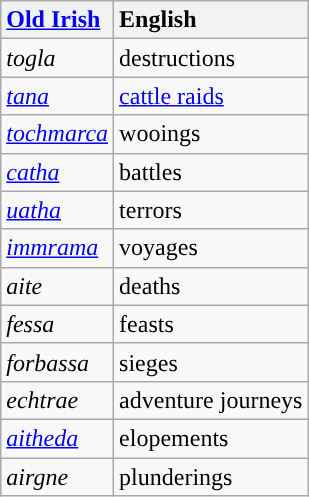<table class="wikitable sortable" style="border-collapse: collapse;">
<tr>
<th style="text-align:left"><a href='#'>Old Irish</a></th>
<th style="text-align:left">English</th>
</tr>
<tr>
<td><em>togla</em></td>
<td>destructions</td>
</tr>
<tr>
<td><a href='#'><em>tana</em></a></td>
<td><a href='#'>cattle raids</a></td>
</tr>
<tr>
<td><a href='#'><em>tochmarca</em></a></td>
<td>wooings</td>
</tr>
<tr>
<td><a href='#'><em>catha</em></a></td>
<td>battles</td>
</tr>
<tr>
<td><a href='#'><em>uatha</em></a></td>
<td>terrors</td>
</tr>
<tr>
<td><a href='#'><em>immrama</em></a></td>
<td>voyages</td>
</tr>
<tr>
<td><em>aite</em></td>
<td>deaths</td>
</tr>
<tr>
<td><em>fessa</em></td>
<td>feasts</td>
</tr>
<tr>
<td><em>forbassa</em></td>
<td>sieges</td>
</tr>
<tr>
<td><em>echtrae</em></td>
<td>adventure journeys</td>
</tr>
<tr>
<td><a href='#'><em>aitheda</em></a></td>
<td>elopements</td>
</tr>
<tr>
<td><em>airgne</em></td>
<td>plunderings</td>
</tr>
</table>
